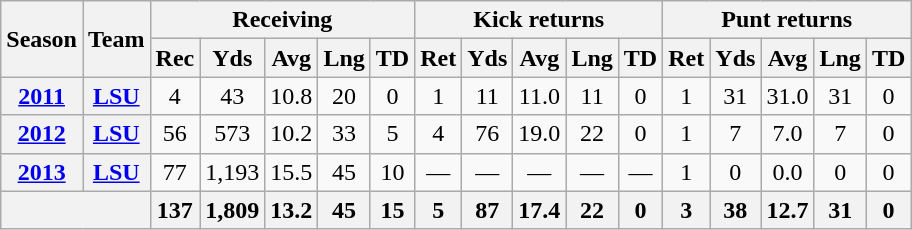<table class="wikitable" style="text-align:center;">
<tr>
<th rowspan="2">Season</th>
<th rowspan="2">Team</th>
<th colspan="5">Receiving</th>
<th colspan="5">Kick returns</th>
<th colspan="5">Punt returns</th>
</tr>
<tr>
<th>Rec</th>
<th>Yds</th>
<th>Avg</th>
<th>Lng</th>
<th>TD</th>
<th>Ret</th>
<th>Yds</th>
<th>Avg</th>
<th>Lng</th>
<th>TD</th>
<th>Ret</th>
<th>Yds</th>
<th>Avg</th>
<th>Lng</th>
<th>TD</th>
</tr>
<tr>
<th><a href='#'>2011</a></th>
<th><a href='#'>LSU</a></th>
<td>4</td>
<td>43</td>
<td>10.8</td>
<td>20</td>
<td>0</td>
<td>1</td>
<td>11</td>
<td>11.0</td>
<td>11</td>
<td>0</td>
<td>1</td>
<td>31</td>
<td>31.0</td>
<td>31</td>
<td>0</td>
</tr>
<tr>
<th><a href='#'>2012</a></th>
<th><a href='#'>LSU</a></th>
<td>56</td>
<td>573</td>
<td>10.2</td>
<td>33</td>
<td>5</td>
<td>4</td>
<td>76</td>
<td>19.0</td>
<td>22</td>
<td>0</td>
<td>1</td>
<td>7</td>
<td>7.0</td>
<td>7</td>
<td>0</td>
</tr>
<tr>
<th><a href='#'>2013</a></th>
<th><a href='#'>LSU</a></th>
<td>77</td>
<td>1,193</td>
<td>15.5</td>
<td>45</td>
<td>10</td>
<td>—</td>
<td>—</td>
<td>—</td>
<td>—</td>
<td>—</td>
<td>1</td>
<td>0</td>
<td>0.0</td>
<td>0</td>
<td>0</td>
</tr>
<tr>
<th colspan="2"></th>
<th>137</th>
<th>1,809</th>
<th>13.2</th>
<th>45</th>
<th>15</th>
<th>5</th>
<th>87</th>
<th>17.4</th>
<th>22</th>
<th>0</th>
<th>3</th>
<th>38</th>
<th>12.7</th>
<th>31</th>
<th>0</th>
</tr>
</table>
